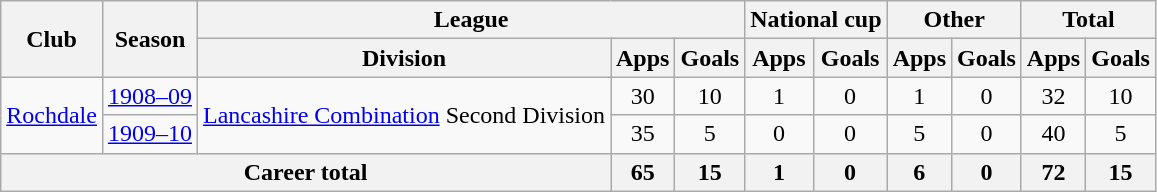<table class="wikitable" style="text-align:center">
<tr>
<th rowspan="2">Club</th>
<th rowspan="2">Season</th>
<th colspan="3">League</th>
<th colspan="2">National cup</th>
<th colspan="2">Other</th>
<th colspan="2">Total</th>
</tr>
<tr>
<th>Division</th>
<th>Apps</th>
<th>Goals</th>
<th>Apps</th>
<th>Goals</th>
<th>Apps</th>
<th>Goals</th>
<th>Apps</th>
<th>Goals</th>
</tr>
<tr>
<td rowspan="2"><a href='#'>Rochdale</a></td>
<td><a href='#'>1908–09</a></td>
<td rowspan="2"><a href='#'>Lancashire Combination</a> Second Division</td>
<td>30</td>
<td>10</td>
<td>1</td>
<td>0</td>
<td>1</td>
<td>0</td>
<td>32</td>
<td>10</td>
</tr>
<tr>
<td><a href='#'>1909–10</a></td>
<td>35</td>
<td>5</td>
<td>0</td>
<td>0</td>
<td>5</td>
<td>0</td>
<td>40</td>
<td>5</td>
</tr>
<tr>
<th colspan="3">Career total</th>
<th>65</th>
<th>15</th>
<th>1</th>
<th>0</th>
<th>6</th>
<th>0</th>
<th>72</th>
<th>15</th>
</tr>
</table>
